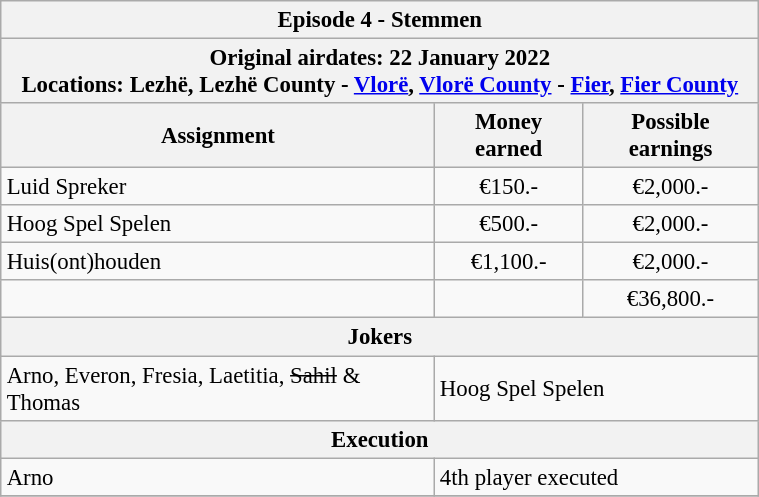<table class="wikitable" style="font-size: 95%; margin: 10px" align="right" width="40%">
<tr>
<th colspan=3>Episode 4 - Stemmen</th>
</tr>
<tr>
<th colspan=3>Original airdates: 22 January 2022<br>Locations: Lezhë, Lezhë County - <a href='#'>Vlorë</a>, <a href='#'>Vlorë County</a> - <a href='#'>Fier</a>, <a href='#'>Fier County</a></th>
</tr>
<tr>
<th>Assignment</th>
<th>Money earned</th>
<th>Possible earnings</th>
</tr>
<tr>
<td>Luid Spreker</td>
<td align="center">€150.-</td>
<td align="center">€2,000.-</td>
</tr>
<tr>
<td>Hoog Spel Spelen</td>
<td align="center">€500.-</td>
<td align="center">€2,000.-</td>
</tr>
<tr>
<td>Huis(ont)houden</td>
<td align="center">€1,100.-</td>
<td align="center">€2,000.-</td>
</tr>
<tr>
<td><strong></strong></td>
<td align="center"><strong></strong></td>
<td align="center">€36,800.-</td>
</tr>
<tr>
<th colspan=3>Jokers</th>
</tr>
<tr>
<td>Arno, Everon, Fresia, Laetitia, <s>Sahil</s> & Thomas</td>
<td colspan=2>Hoog Spel Spelen</td>
</tr>
<tr>
<th colspan=3>Execution</th>
</tr>
<tr>
<td>Arno</td>
<td colspan=2>4th player executed</td>
</tr>
<tr>
</tr>
</table>
